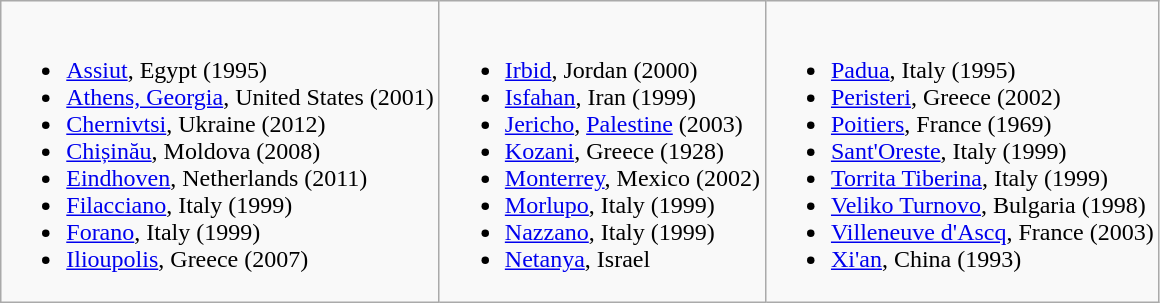<table class="wikitable">
<tr style="vertical-align:top;">
<td><br><ul><li> <a href='#'>Assiut</a>, Egypt (1995)</li><li> <a href='#'>Athens, Georgia</a>, United States (2001)</li><li> <a href='#'>Chernivtsi</a>, Ukraine (2012)</li><li> <a href='#'>Chișinău</a>, Moldova (2008)</li><li> <a href='#'>Eindhoven</a>, Netherlands (2011)</li><li> <a href='#'>Filacciano</a>, Italy (1999)</li><li> <a href='#'>Forano</a>, Italy (1999)</li><li> <a href='#'>Ilioupolis</a>, Greece (2007)</li></ul></td>
<td><br><ul><li> <a href='#'>Irbid</a>, Jordan (2000)</li><li>  <a href='#'>Isfahan</a>, Iran (1999)</li><li> <a href='#'>Jericho</a>, <a href='#'>Palestine</a> (2003)</li><li> <a href='#'>Kozani</a>, Greece (1928)</li><li> <a href='#'>Monterrey</a>, Mexico (2002)</li><li> <a href='#'>Morlupo</a>, Italy (1999)</li><li> <a href='#'>Nazzano</a>, Italy (1999)</li><li> <a href='#'>Netanya</a>, Israel</li></ul></td>
<td><br><ul><li> <a href='#'>Padua</a>, Italy (1995)</li><li> <a href='#'>Peristeri</a>, Greece (2002)</li><li> <a href='#'>Poitiers</a>, France (1969)</li><li> <a href='#'>Sant'Oreste</a>, Italy (1999)</li><li> <a href='#'>Torrita Tiberina</a>, Italy (1999)</li><li> <a href='#'>Veliko Turnovo</a>, Bulgaria (1998)</li><li> <a href='#'>Villeneuve d'Ascq</a>, France (2003)</li><li> <a href='#'>Xi'an</a>, China (1993)</li></ul></td>
</tr>
</table>
